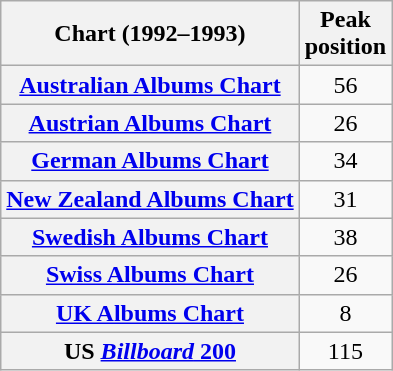<table class="wikitable sortable plainrowheaders">
<tr>
<th>Chart (1992–1993)</th>
<th>Peak<br>position</th>
</tr>
<tr>
<th scope="row"><a href='#'>Australian Albums Chart</a></th>
<td style="text-align:center;">56</td>
</tr>
<tr>
<th scope="row"><a href='#'>Austrian Albums Chart</a></th>
<td style="text-align:center;">26</td>
</tr>
<tr>
<th scope="row"><a href='#'>German Albums Chart</a></th>
<td style="text-align:center;">34</td>
</tr>
<tr>
<th scope="row"><a href='#'>New Zealand Albums Chart</a></th>
<td style="text-align:center;">31</td>
</tr>
<tr>
<th scope="row"><a href='#'>Swedish Albums Chart</a></th>
<td style="text-align:center;">38</td>
</tr>
<tr>
<th scope="row"><a href='#'>Swiss Albums Chart</a></th>
<td style="text-align:center;">26</td>
</tr>
<tr>
<th scope="row"><a href='#'>UK Albums Chart</a></th>
<td style="text-align:center;">8</td>
</tr>
<tr>
<th scope="row">US <a href='#'><em>Billboard</em> 200</a></th>
<td style="text-align:center;">115</td>
</tr>
</table>
